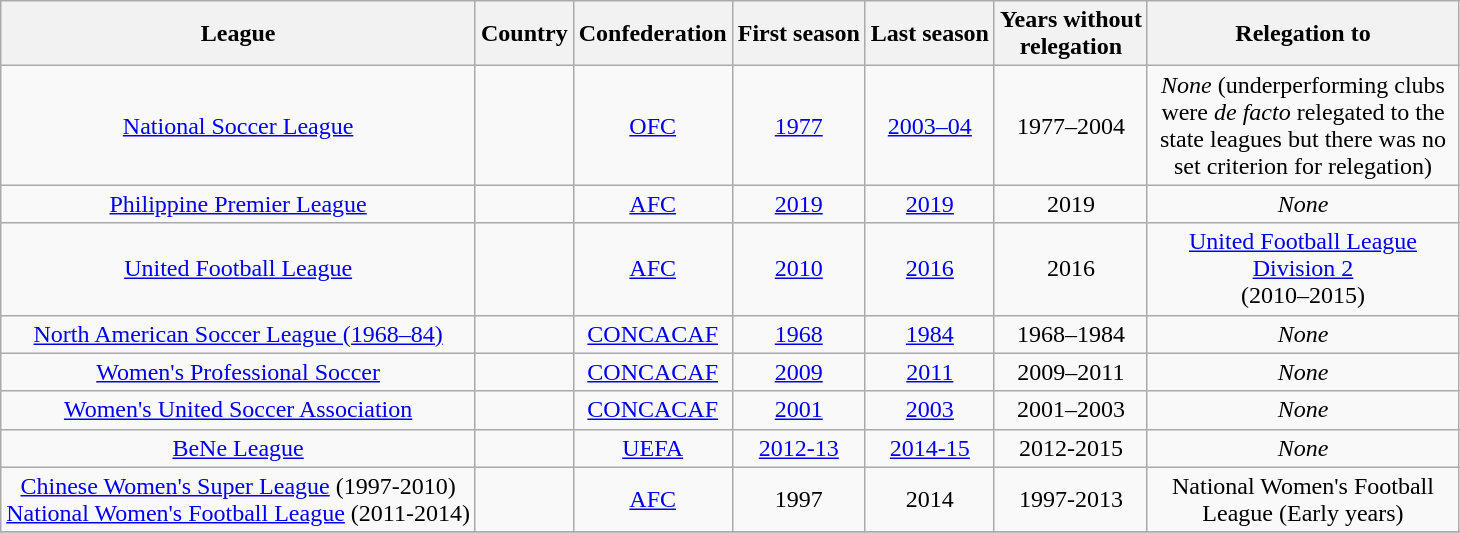<table class="wikitable collapsible" style="text-align: center;">
<tr>
<th>League</th>
<th>Country</th>
<th>Confederation</th>
<th>First season</th>
<th>Last season</th>
<th>Years without <br>relegation</th>
<th width=200pt>Relegation to</th>
</tr>
<tr>
<td><a href='#'>National Soccer League</a></td>
<td></td>
<td><a href='#'>OFC</a></td>
<td><a href='#'>1977</a></td>
<td><a href='#'>2003–04</a></td>
<td>1977–2004</td>
<td><em>None</em> (underperforming clubs were <em>de facto</em> relegated to the state leagues but there was no set criterion for relegation)</td>
</tr>
<tr>
<td><a href='#'>Philippine Premier League</a></td>
<td></td>
<td><a href='#'>AFC</a></td>
<td><a href='#'>2019</a></td>
<td><a href='#'>2019</a></td>
<td>2019</td>
<td><em>None</em></td>
</tr>
<tr>
<td><a href='#'>United Football League</a></td>
<td></td>
<td><a href='#'>AFC</a></td>
<td><a href='#'>2010</a></td>
<td><a href='#'>2016</a></td>
<td>2016</td>
<td><a href='#'>United Football League Division 2</a><br>(2010–2015)</td>
</tr>
<tr>
<td><a href='#'>North American Soccer League (1968–84)</a></td>
<td><br></td>
<td><a href='#'>CONCACAF</a></td>
<td><a href='#'>1968</a></td>
<td><a href='#'>1984</a></td>
<td>1968–1984</td>
<td><em>None</em></td>
</tr>
<tr>
<td><a href='#'>Women's Professional Soccer</a></td>
<td></td>
<td><a href='#'>CONCACAF</a></td>
<td><a href='#'>2009</a></td>
<td><a href='#'>2011</a></td>
<td>2009–2011</td>
<td><em>None</em></td>
</tr>
<tr>
<td><a href='#'>Women's United Soccer Association</a></td>
<td></td>
<td><a href='#'>CONCACAF</a></td>
<td><a href='#'>2001</a></td>
<td><a href='#'>2003</a></td>
<td>2001–2003</td>
<td><em>None</em></td>
</tr>
<tr>
<td><a href='#'>BeNe League</a></td>
<td><br></td>
<td><a href='#'>UEFA</a></td>
<td><a href='#'>2012-13</a></td>
<td><a href='#'>2014-15</a></td>
<td>2012-2015</td>
<td><em>None</em></td>
</tr>
<tr>
<td><a href='#'>Chinese Women's Super League</a> (1997-2010)<br><a href='#'>National Women's Football League</a> (2011-2014)</td>
<td></td>
<td><a href='#'>AFC</a></td>
<td>1997</td>
<td>2014</td>
<td>1997-2013</td>
<td>National Women's Football League (Early years)</td>
</tr>
<tr>
</tr>
</table>
